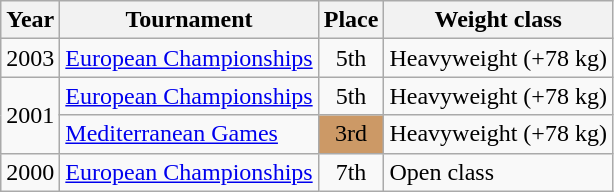<table class=wikitable>
<tr>
<th>Year</th>
<th>Tournament</th>
<th>Place</th>
<th>Weight class</th>
</tr>
<tr>
<td>2003</td>
<td><a href='#'>European Championships</a></td>
<td align="center">5th</td>
<td>Heavyweight (+78 kg)</td>
</tr>
<tr>
<td rowspan=2>2001</td>
<td><a href='#'>European Championships</a></td>
<td align="center">5th</td>
<td>Heavyweight (+78 kg)</td>
</tr>
<tr>
<td><a href='#'>Mediterranean Games</a></td>
<td bgcolor="cc9966" align="center">3rd</td>
<td>Heavyweight (+78 kg)</td>
</tr>
<tr>
<td>2000</td>
<td><a href='#'>European Championships</a></td>
<td align="center">7th</td>
<td>Open class</td>
</tr>
</table>
